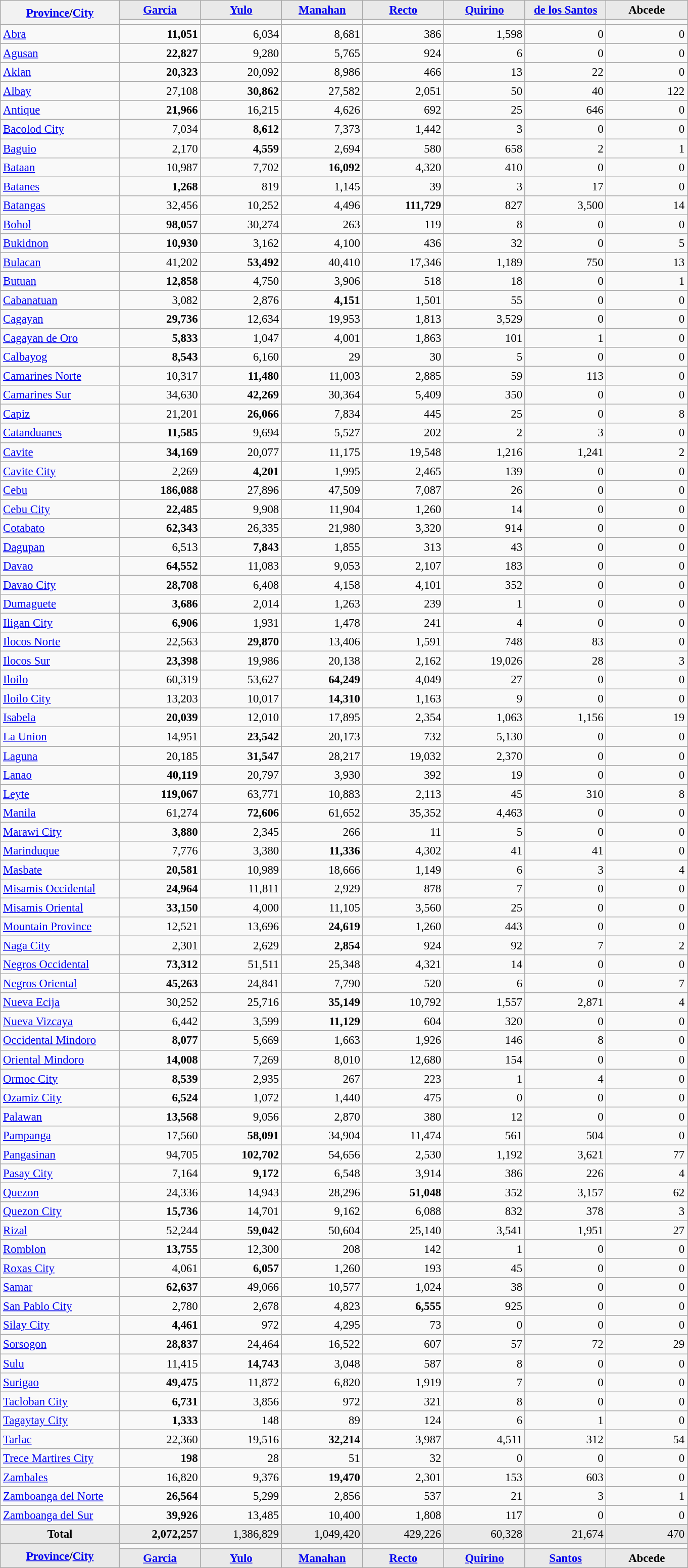<table class="wikitable" style="text-align:right; font-size:95%">
<tr>
<th rowspan="2" align="left" width="150px"><a href='#'>Province</a>/<a href='#'>City</a></th>
<th align="center" width="100px" style="background: #E9E9E9"><a href='#'>Garcia</a></th>
<th align="center" width="100px" style="background: #E9E9E9"><a href='#'>Yulo</a></th>
<th align="center" width="100px" style="background: #E9E9E9"><a href='#'>Manahan</a></th>
<th align="center" width="100px" style="background: #E9E9E9"><a href='#'>Recto</a></th>
<th align="center" width="100px" style="background: #E9E9E9"><a href='#'>Quirino</a></th>
<th align="center" width="100px" style="background: #E9E9E9"><a href='#'>de los Santos</a></th>
<th align="center" width="100px" style="background: #E9E9E9">Abcede</th>
</tr>
<tr>
<td></td>
<td></td>
<td></td>
<td></td>
<td></td>
<td></td>
<td></td>
</tr>
<tr>
<td align="left"><a href='#'>Abra</a></td>
<td><strong>11,051</strong></td>
<td>6,034</td>
<td>8,681</td>
<td>386</td>
<td>1,598</td>
<td>0</td>
<td>0</td>
</tr>
<tr>
<td align="left"><a href='#'>Agusan</a></td>
<td><strong>22,827</strong></td>
<td>9,280</td>
<td>5,765</td>
<td>924</td>
<td>6</td>
<td>0</td>
<td>0</td>
</tr>
<tr>
<td align="left"><a href='#'>Aklan</a></td>
<td><strong>20,323</strong></td>
<td>20,092</td>
<td>8,986</td>
<td>466</td>
<td>13</td>
<td>22</td>
<td>0</td>
</tr>
<tr>
<td align="left"><a href='#'>Albay</a></td>
<td>27,108</td>
<td><strong>30,862</strong></td>
<td>27,582</td>
<td>2,051</td>
<td>50</td>
<td>40</td>
<td>122</td>
</tr>
<tr>
<td align="left"><a href='#'>Antique</a></td>
<td><strong>21,966</strong></td>
<td>16,215</td>
<td>4,626</td>
<td>692</td>
<td>25</td>
<td>646</td>
<td>0</td>
</tr>
<tr>
<td align="left"><a href='#'>Bacolod City</a></td>
<td>7,034</td>
<td><strong>8,612</strong></td>
<td>7,373</td>
<td>1,442</td>
<td>3</td>
<td>0</td>
<td>0</td>
</tr>
<tr>
<td align="left"><a href='#'>Baguio</a></td>
<td>2,170</td>
<td><strong>4,559</strong></td>
<td>2,694</td>
<td>580</td>
<td>658</td>
<td>2</td>
<td>1</td>
</tr>
<tr>
<td align="left"><a href='#'>Bataan</a></td>
<td>10,987</td>
<td>7,702</td>
<td><strong>16,092</strong></td>
<td>4,320</td>
<td>410</td>
<td>0</td>
<td>0</td>
</tr>
<tr>
<td align="left"><a href='#'>Batanes</a></td>
<td><strong>1,268</strong></td>
<td>819</td>
<td>1,145</td>
<td>39</td>
<td>3</td>
<td>17</td>
<td>0</td>
</tr>
<tr>
<td align="left"><a href='#'>Batangas</a></td>
<td>32,456</td>
<td>10,252</td>
<td>4,496</td>
<td><strong>111,729</strong></td>
<td>827</td>
<td>3,500</td>
<td>14</td>
</tr>
<tr>
<td align="left"><a href='#'>Bohol</a></td>
<td><strong>98,057</strong></td>
<td>30,274</td>
<td>263</td>
<td>119</td>
<td>8</td>
<td>0</td>
<td>0</td>
</tr>
<tr>
<td align="left"><a href='#'>Bukidnon</a></td>
<td><strong>10,930</strong></td>
<td>3,162</td>
<td>4,100</td>
<td>436</td>
<td>32</td>
<td>0</td>
<td>5</td>
</tr>
<tr>
<td align="left"><a href='#'>Bulacan</a></td>
<td>41,202</td>
<td><strong>53,492</strong></td>
<td>40,410</td>
<td>17,346</td>
<td>1,189</td>
<td>750</td>
<td>13</td>
</tr>
<tr>
<td align="left"><a href='#'>Butuan</a></td>
<td><strong>12,858</strong></td>
<td>4,750</td>
<td>3,906</td>
<td>518</td>
<td>18</td>
<td>0</td>
<td>1</td>
</tr>
<tr>
<td align="left"><a href='#'>Cabanatuan</a></td>
<td>3,082</td>
<td>2,876</td>
<td><strong>4,151</strong></td>
<td>1,501</td>
<td>55</td>
<td>0</td>
<td>0</td>
</tr>
<tr>
<td align="left"><a href='#'>Cagayan</a></td>
<td><strong>29,736</strong></td>
<td>12,634</td>
<td>19,953</td>
<td>1,813</td>
<td>3,529</td>
<td>0</td>
<td>0</td>
</tr>
<tr>
<td align="left"><a href='#'>Cagayan de Oro</a></td>
<td><strong>5,833</strong></td>
<td>1,047</td>
<td>4,001</td>
<td>1,863</td>
<td>101</td>
<td>1</td>
<td>0</td>
</tr>
<tr>
<td align="left"><a href='#'>Calbayog</a></td>
<td><strong>8,543</strong></td>
<td>6,160</td>
<td>29</td>
<td>30</td>
<td>5</td>
<td>0</td>
<td>0</td>
</tr>
<tr>
<td align="left"><a href='#'>Camarines Norte</a></td>
<td>10,317</td>
<td><strong>11,480</strong></td>
<td>11,003</td>
<td>2,885</td>
<td>59</td>
<td>113</td>
<td>0</td>
</tr>
<tr>
<td align="left"><a href='#'>Camarines Sur</a></td>
<td>34,630</td>
<td><strong>42,269</strong></td>
<td>30,364</td>
<td>5,409</td>
<td>350</td>
<td>0</td>
<td>0</td>
</tr>
<tr>
<td align="left"><a href='#'>Capiz</a></td>
<td>21,201</td>
<td><strong>26,066</strong></td>
<td>7,834</td>
<td>445</td>
<td>25</td>
<td>0</td>
<td>8</td>
</tr>
<tr>
<td align="left"><a href='#'>Catanduanes</a></td>
<td><strong>11,585</strong></td>
<td>9,694</td>
<td>5,527</td>
<td>202</td>
<td>2</td>
<td>3</td>
<td>0</td>
</tr>
<tr>
<td align="left"><a href='#'>Cavite</a></td>
<td><strong>34,169</strong></td>
<td>20,077</td>
<td>11,175</td>
<td>19,548</td>
<td>1,216</td>
<td>1,241</td>
<td>2</td>
</tr>
<tr>
<td align="left"><a href='#'>Cavite City</a></td>
<td>2,269</td>
<td><strong>4,201</strong></td>
<td>1,995</td>
<td>2,465</td>
<td>139</td>
<td>0</td>
<td>0</td>
</tr>
<tr>
<td align="left"><a href='#'>Cebu</a></td>
<td><strong>186,088</strong></td>
<td>27,896</td>
<td>47,509</td>
<td>7,087</td>
<td>26</td>
<td>0</td>
<td>0</td>
</tr>
<tr>
<td align="left"><a href='#'>Cebu City</a></td>
<td><strong>22,485</strong></td>
<td>9,908</td>
<td>11,904</td>
<td>1,260</td>
<td>14</td>
<td>0</td>
<td>0</td>
</tr>
<tr>
<td align="left"><a href='#'>Cotabato</a></td>
<td><strong>62,343</strong></td>
<td>26,335</td>
<td>21,980</td>
<td>3,320</td>
<td>914</td>
<td>0</td>
<td>0</td>
</tr>
<tr>
<td align="left"><a href='#'>Dagupan</a></td>
<td>6,513</td>
<td><strong>7,843</strong></td>
<td>1,855</td>
<td>313</td>
<td>43</td>
<td>0</td>
<td>0</td>
</tr>
<tr>
<td align="left"><a href='#'>Davao</a></td>
<td><strong>64,552</strong></td>
<td>11,083</td>
<td>9,053</td>
<td>2,107</td>
<td>183</td>
<td>0</td>
<td>0</td>
</tr>
<tr>
<td align="left"><a href='#'>Davao City</a></td>
<td><strong>28,708</strong></td>
<td>6,408</td>
<td>4,158</td>
<td>4,101</td>
<td>352</td>
<td>0</td>
<td>0</td>
</tr>
<tr>
<td align="left"><a href='#'>Dumaguete</a></td>
<td><strong>3,686</strong></td>
<td>2,014</td>
<td>1,263</td>
<td>239</td>
<td>1</td>
<td>0</td>
<td>0</td>
</tr>
<tr>
<td align="left"><a href='#'>Iligan City</a></td>
<td><strong>6,906</strong></td>
<td>1,931</td>
<td>1,478</td>
<td>241</td>
<td>4</td>
<td>0</td>
<td>0</td>
</tr>
<tr>
<td align="left"><a href='#'>Ilocos Norte</a></td>
<td>22,563</td>
<td><strong>29,870</strong></td>
<td>13,406</td>
<td>1,591</td>
<td>748</td>
<td>83</td>
<td>0</td>
</tr>
<tr>
<td align="left"><a href='#'>Ilocos Sur</a></td>
<td><strong>23,398</strong></td>
<td>19,986</td>
<td>20,138</td>
<td>2,162</td>
<td>19,026</td>
<td>28</td>
<td>3</td>
</tr>
<tr>
<td align="left"><a href='#'>Iloilo</a></td>
<td>60,319</td>
<td>53,627</td>
<td><strong>64,249</strong></td>
<td>4,049</td>
<td>27</td>
<td>0</td>
<td>0</td>
</tr>
<tr>
<td align="left"><a href='#'>Iloilo City</a></td>
<td>13,203</td>
<td>10,017</td>
<td><strong>14,310</strong></td>
<td>1,163</td>
<td>9</td>
<td>0</td>
<td>0</td>
</tr>
<tr>
<td align="left"><a href='#'>Isabela</a></td>
<td><strong>20,039</strong></td>
<td>12,010</td>
<td>17,895</td>
<td>2,354</td>
<td>1,063</td>
<td>1,156</td>
<td>19</td>
</tr>
<tr>
<td align="left"><a href='#'>La Union</a></td>
<td>14,951</td>
<td><strong>23,542</strong></td>
<td>20,173</td>
<td>732</td>
<td>5,130</td>
<td>0</td>
<td>0</td>
</tr>
<tr>
<td align="left"><a href='#'>Laguna</a></td>
<td>20,185</td>
<td><strong>31,547</strong></td>
<td>28,217</td>
<td>19,032</td>
<td>2,370</td>
<td>0</td>
<td>0</td>
</tr>
<tr>
<td align="left"><a href='#'>Lanao</a></td>
<td><strong>40,119</strong></td>
<td>20,797</td>
<td>3,930</td>
<td>392</td>
<td>19</td>
<td>0</td>
<td>0</td>
</tr>
<tr>
<td align="left"><a href='#'>Leyte</a></td>
<td><strong>119,067</strong></td>
<td>63,771</td>
<td>10,883</td>
<td>2,113</td>
<td>45</td>
<td>310</td>
<td>8</td>
</tr>
<tr>
<td align="left"><a href='#'>Manila</a></td>
<td>61,274</td>
<td><strong>72,606</strong></td>
<td>61,652</td>
<td>35,352</td>
<td>4,463</td>
<td>0</td>
<td>0</td>
</tr>
<tr>
<td align="left"><a href='#'>Marawi City</a></td>
<td><strong>3,880</strong></td>
<td>2,345</td>
<td>266</td>
<td>11</td>
<td>5</td>
<td>0</td>
<td>0</td>
</tr>
<tr>
<td align="left"><a href='#'>Marinduque</a></td>
<td>7,776</td>
<td>3,380</td>
<td><strong>11,336</strong></td>
<td>4,302</td>
<td>41</td>
<td>41</td>
<td>0</td>
</tr>
<tr>
<td align="left"><a href='#'>Masbate</a></td>
<td><strong>20,581</strong></td>
<td>10,989</td>
<td>18,666</td>
<td>1,149</td>
<td>6</td>
<td>3</td>
<td>4</td>
</tr>
<tr>
<td align="left"><a href='#'>Misamis Occidental</a></td>
<td><strong>24,964</strong></td>
<td>11,811</td>
<td>2,929</td>
<td>878</td>
<td>7</td>
<td>0</td>
<td>0</td>
</tr>
<tr>
<td align="left"><a href='#'>Misamis Oriental</a></td>
<td><strong>33,150</strong></td>
<td>4,000</td>
<td>11,105</td>
<td>3,560</td>
<td>25</td>
<td>0</td>
<td>0</td>
</tr>
<tr>
<td align="left"><a href='#'>Mountain Province</a></td>
<td>12,521</td>
<td>13,696</td>
<td><strong>24,619</strong></td>
<td>1,260</td>
<td>443</td>
<td>0</td>
<td>0</td>
</tr>
<tr>
<td align="left"><a href='#'>Naga City</a></td>
<td>2,301</td>
<td>2,629</td>
<td><strong>2,854</strong></td>
<td>924</td>
<td>92</td>
<td>7</td>
<td>2</td>
</tr>
<tr>
<td align="left"><a href='#'>Negros Occidental</a></td>
<td><strong>73,312</strong></td>
<td>51,511</td>
<td>25,348</td>
<td>4,321</td>
<td>14</td>
<td>0</td>
<td>0</td>
</tr>
<tr>
<td align="left"><a href='#'>Negros Oriental</a></td>
<td><strong>45,263</strong></td>
<td>24,841</td>
<td>7,790</td>
<td>520</td>
<td>6</td>
<td>0</td>
<td>7</td>
</tr>
<tr>
<td align="left"><a href='#'>Nueva Ecija</a></td>
<td>30,252</td>
<td>25,716</td>
<td><strong>35,149</strong></td>
<td>10,792</td>
<td>1,557</td>
<td>2,871</td>
<td>4</td>
</tr>
<tr>
<td align="left"><a href='#'>Nueva Vizcaya</a></td>
<td>6,442</td>
<td>3,599</td>
<td><strong>11,129</strong></td>
<td>604</td>
<td>320</td>
<td>0</td>
<td>0</td>
</tr>
<tr>
<td align="left"><a href='#'>Occidental Mindoro</a></td>
<td><strong>8,077</strong></td>
<td>5,669</td>
<td>1,663</td>
<td>1,926</td>
<td>146</td>
<td>8</td>
<td>0</td>
</tr>
<tr>
<td align="left"><a href='#'>Oriental Mindoro</a></td>
<td><strong>14,008</strong></td>
<td>7,269</td>
<td>8,010</td>
<td>12,680</td>
<td>154</td>
<td>0</td>
<td>0</td>
</tr>
<tr>
<td align="left"><a href='#'>Ormoc City</a></td>
<td><strong>8,539</strong></td>
<td>2,935</td>
<td>267</td>
<td>223</td>
<td>1</td>
<td>4</td>
<td>0</td>
</tr>
<tr>
<td align="left"><a href='#'>Ozamiz City</a></td>
<td><strong>6,524</strong></td>
<td>1,072</td>
<td>1,440</td>
<td>475</td>
<td>0</td>
<td>0</td>
<td>0</td>
</tr>
<tr>
<td align="left"><a href='#'>Palawan</a></td>
<td><strong>13,568</strong></td>
<td>9,056</td>
<td>2,870</td>
<td>380</td>
<td>12</td>
<td>0</td>
<td>0</td>
</tr>
<tr>
<td align="left"><a href='#'>Pampanga</a></td>
<td>17,560</td>
<td><strong>58,091</strong></td>
<td>34,904</td>
<td>11,474</td>
<td>561</td>
<td>504</td>
<td>0</td>
</tr>
<tr>
<td align="left"><a href='#'>Pangasinan</a></td>
<td>94,705</td>
<td><strong>102,702</strong></td>
<td>54,656</td>
<td>2,530</td>
<td>1,192</td>
<td>3,621</td>
<td>77</td>
</tr>
<tr>
<td align="left"><a href='#'>Pasay City</a></td>
<td>7,164</td>
<td><strong>9,172</strong></td>
<td>6,548</td>
<td>3,914</td>
<td>386</td>
<td>226</td>
<td>4</td>
</tr>
<tr>
<td align="left"><a href='#'>Quezon</a></td>
<td>24,336</td>
<td>14,943</td>
<td>28,296</td>
<td><strong>51,048</strong></td>
<td>352</td>
<td>3,157</td>
<td>62</td>
</tr>
<tr>
<td align="left"><a href='#'>Quezon City</a></td>
<td><strong>15,736</strong></td>
<td>14,701</td>
<td>9,162</td>
<td>6,088</td>
<td>832</td>
<td>378</td>
<td>3</td>
</tr>
<tr>
<td align="left"><a href='#'>Rizal</a></td>
<td>52,244</td>
<td><strong>59,042</strong></td>
<td>50,604</td>
<td>25,140</td>
<td>3,541</td>
<td>1,951</td>
<td>27</td>
</tr>
<tr>
<td align="left"><a href='#'>Romblon</a></td>
<td><strong>13,755</strong></td>
<td>12,300</td>
<td>208</td>
<td>142</td>
<td>1</td>
<td>0</td>
<td>0</td>
</tr>
<tr>
<td align="left"><a href='#'>Roxas City</a></td>
<td>4,061</td>
<td><strong>6,057</strong></td>
<td>1,260</td>
<td>193</td>
<td>45</td>
<td>0</td>
<td>0</td>
</tr>
<tr>
<td align="left"><a href='#'>Samar</a></td>
<td><strong>62,637</strong></td>
<td>49,066</td>
<td>10,577</td>
<td>1,024</td>
<td>38</td>
<td>0</td>
<td>0</td>
</tr>
<tr>
<td align="left"><a href='#'>San Pablo City</a></td>
<td>2,780</td>
<td>2,678</td>
<td>4,823</td>
<td><strong>6,555</strong></td>
<td>925</td>
<td>0</td>
<td>0</td>
</tr>
<tr>
<td align="left"><a href='#'>Silay City</a></td>
<td><strong>4,461</strong></td>
<td>972</td>
<td>4,295</td>
<td>73</td>
<td>0</td>
<td>0</td>
<td>0</td>
</tr>
<tr>
<td align="left"><a href='#'>Sorsogon</a></td>
<td><strong>28,837</strong></td>
<td>24,464</td>
<td>16,522</td>
<td>607</td>
<td>57</td>
<td>72</td>
<td>29</td>
</tr>
<tr>
<td align="left"><a href='#'>Sulu</a></td>
<td>11,415</td>
<td><strong>14,743</strong></td>
<td>3,048</td>
<td>587</td>
<td>8</td>
<td>0</td>
<td>0</td>
</tr>
<tr>
<td align="left"><a href='#'>Surigao</a></td>
<td><strong>49,475</strong></td>
<td>11,872</td>
<td>6,820</td>
<td>1,919</td>
<td>7</td>
<td>0</td>
<td>0</td>
</tr>
<tr>
<td align="left"><a href='#'>Tacloban City</a></td>
<td><strong>6,731</strong></td>
<td>3,856</td>
<td>972</td>
<td>321</td>
<td>8</td>
<td>0</td>
<td>0</td>
</tr>
<tr>
<td align="left"><a href='#'>Tagaytay City</a></td>
<td><strong>1,333</strong></td>
<td>148</td>
<td>89</td>
<td>124</td>
<td>6</td>
<td>1</td>
<td>0</td>
</tr>
<tr>
<td align="left"><a href='#'>Tarlac</a></td>
<td>22,360</td>
<td>19,516</td>
<td><strong>32,214</strong></td>
<td>3,987</td>
<td>4,511</td>
<td>312</td>
<td>54</td>
</tr>
<tr>
<td align="left"><a href='#'>Trece Martires City</a></td>
<td><strong>198</strong></td>
<td>28</td>
<td>51</td>
<td>32</td>
<td>0</td>
<td>0</td>
<td>0</td>
</tr>
<tr>
<td align="left"><a href='#'>Zambales</a></td>
<td>16,820</td>
<td>9,376</td>
<td><strong>19,470</strong></td>
<td>2,301</td>
<td>153</td>
<td>603</td>
<td>0</td>
</tr>
<tr>
<td align="left"><a href='#'>Zamboanga del Norte</a></td>
<td><strong>26,564</strong></td>
<td>5,299</td>
<td>2,856</td>
<td>537</td>
<td>21</td>
<td>3</td>
<td>1</td>
</tr>
<tr>
<td align="left"><a href='#'>Zamboanga del Sur</a></td>
<td><strong>39,926</strong></td>
<td>13,485</td>
<td>10,400</td>
<td>1,808</td>
<td>117</td>
<td>0</td>
<td>0</td>
</tr>
<tr style="background:#E9E9E9">
<td align="center"><strong>Total</strong></td>
<td><strong>2,072,257</strong></td>
<td>1,386,829</td>
<td>1,049,420</td>
<td>429,226</td>
<td>60,328</td>
<td>21,674</td>
<td>470</td>
</tr>
<tr>
<th rowspan="2" align="left" width="150px" style="background: #E9E9E9"><a href='#'>Province</a>/<a href='#'>City</a></th>
<td></td>
<td></td>
<td></td>
<td></td>
<td></td>
<td></td>
<td></td>
</tr>
<tr bgcolor="#cccccc">
<th align="center" width="100px" style="background: #E9E9E9"><a href='#'>Garcia</a></th>
<th align="center" width="100px" style="background: #E9E9E9"><a href='#'>Yulo</a></th>
<th align="center" width="100px" style="background: #E9E9E9"><a href='#'>Manahan</a></th>
<th align="center" width="100px" style="background: #E9E9E9"><a href='#'>Recto</a></th>
<th align="center" width="100px" style="background: #E9E9E9"><a href='#'>Quirino</a></th>
<th align="center" width="100px" style="background: #E9E9E9"><a href='#'>Santos</a></th>
<th align="center" width="100px" style="background: #E9E9E9">Abcede</th>
</tr>
</table>
